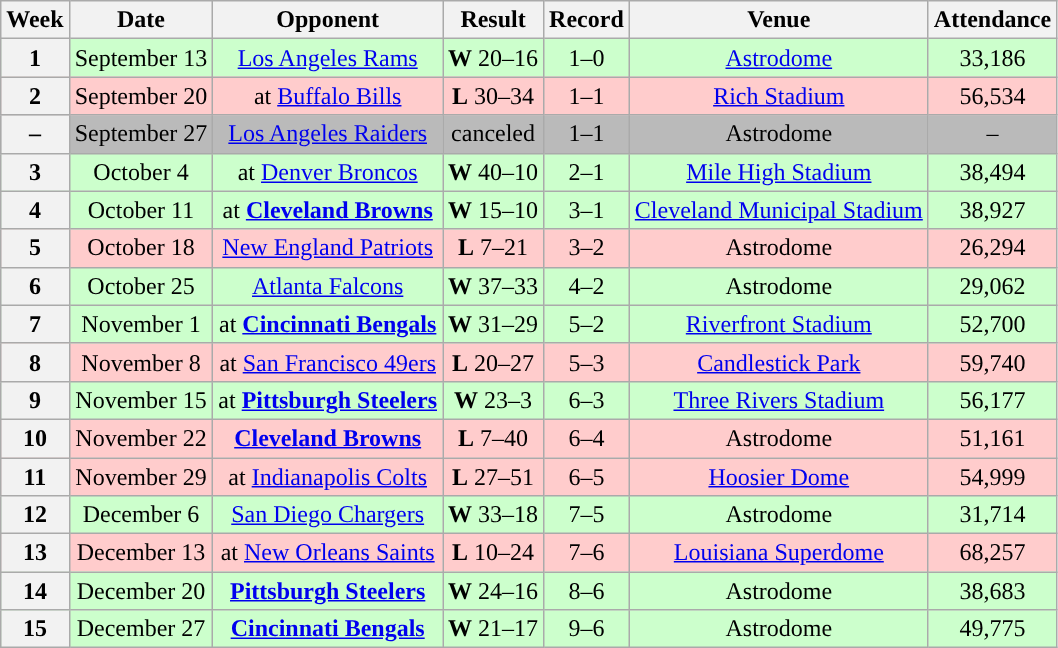<table class="wikitable" style="text-align:center">
<tr>
<th>Week</th>
<th>Date</th>
<th>Opponent</th>
<th>Result</th>
<th>Record</th>
<th>Venue</th>
<th>Attendance</th>
</tr>
<tr style="background:#cfc">
<th>1</th>
<td>September 13</td>
<td><a href='#'>Los Angeles Rams</a></td>
<td><strong>W</strong> 20–16</td>
<td>1–0</td>
<td><a href='#'>Astrodome</a></td>
<td>33,186</td>
</tr>
<tr style="background:#fcc">
<th>2</th>
<td>September 20</td>
<td>at <a href='#'>Buffalo Bills</a></td>
<td><strong>L</strong> 30–34</td>
<td>1–1</td>
<td><a href='#'>Rich Stadium</a></td>
<td>56,534</td>
</tr>
<tr style="background:#bababa">
<th>–</th>
<td>September 27</td>
<td><a href='#'>Los Angeles Raiders</a></td>
<td>canceled</td>
<td>1–1</td>
<td>Astrodome</td>
<td>–</td>
</tr>
<tr style="background:#cfc">
<th>3</th>
<td>October 4</td>
<td>at <a href='#'>Denver Broncos</a></td>
<td><strong>W</strong> 40–10</td>
<td>2–1</td>
<td><a href='#'>Mile High Stadium</a></td>
<td>38,494</td>
</tr>
<tr style="background:#cfc">
<th>4</th>
<td>October 11</td>
<td>at <strong><a href='#'>Cleveland Browns</a></strong></td>
<td><strong>W</strong> 15–10</td>
<td>3–1</td>
<td><a href='#'>Cleveland Municipal Stadium</a></td>
<td>38,927</td>
</tr>
<tr style="background:#fcc">
<th>5</th>
<td>October 18</td>
<td><a href='#'>New England Patriots</a></td>
<td><strong>L</strong> 7–21</td>
<td>3–2</td>
<td>Astrodome</td>
<td>26,294</td>
</tr>
<tr style="background:#cfc">
<th>6</th>
<td>October 25</td>
<td><a href='#'>Atlanta Falcons</a></td>
<td><strong>W</strong> 37–33</td>
<td>4–2</td>
<td>Astrodome</td>
<td>29,062</td>
</tr>
<tr style="background:#cfc">
<th>7</th>
<td>November 1</td>
<td>at <strong><a href='#'>Cincinnati Bengals</a></strong></td>
<td><strong>W</strong> 31–29</td>
<td>5–2</td>
<td><a href='#'>Riverfront Stadium</a></td>
<td>52,700</td>
</tr>
<tr style="background:#fcc">
<th>8</th>
<td>November 8</td>
<td>at <a href='#'>San Francisco 49ers</a></td>
<td><strong>L</strong> 20–27</td>
<td>5–3</td>
<td><a href='#'>Candlestick Park</a></td>
<td>59,740</td>
</tr>
<tr style="background:#cfc">
<th>9</th>
<td>November 15</td>
<td>at <strong><a href='#'>Pittsburgh Steelers</a></strong></td>
<td><strong>W</strong> 23–3</td>
<td>6–3</td>
<td><a href='#'>Three Rivers Stadium</a></td>
<td>56,177</td>
</tr>
<tr style="background:#fcc">
<th>10</th>
<td>November 22</td>
<td><strong><a href='#'>Cleveland Browns</a></strong></td>
<td><strong>L</strong> 7–40</td>
<td>6–4</td>
<td>Astrodome</td>
<td>51,161</td>
</tr>
<tr style="background:#fcc">
<th>11</th>
<td>November 29</td>
<td>at <a href='#'>Indianapolis Colts</a></td>
<td><strong>L</strong> 27–51</td>
<td>6–5</td>
<td><a href='#'>Hoosier Dome</a></td>
<td>54,999</td>
</tr>
<tr style="background:#cfc">
<th>12</th>
<td>December 6</td>
<td><a href='#'>San Diego Chargers</a></td>
<td><strong>W</strong> 33–18</td>
<td>7–5</td>
<td>Astrodome</td>
<td>31,714</td>
</tr>
<tr style="background:#fcc">
<th>13</th>
<td>December 13</td>
<td>at <a href='#'>New Orleans Saints</a></td>
<td><strong>L</strong> 10–24</td>
<td>7–6</td>
<td><a href='#'>Louisiana Superdome</a></td>
<td>68,257</td>
</tr>
<tr style="background:#cfc">
<th>14</th>
<td>December 20</td>
<td><strong><a href='#'>Pittsburgh Steelers</a></strong></td>
<td><strong>W</strong> 24–16</td>
<td>8–6</td>
<td>Astrodome</td>
<td>38,683</td>
</tr>
<tr style="background:#cfc">
<th>15</th>
<td>December 27</td>
<td><strong><a href='#'>Cincinnati Bengals</a></strong></td>
<td><strong>W</strong> 21–17</td>
<td>9–6</td>
<td>Astrodome</td>
<td>49,775</td>
</tr>
</table>
